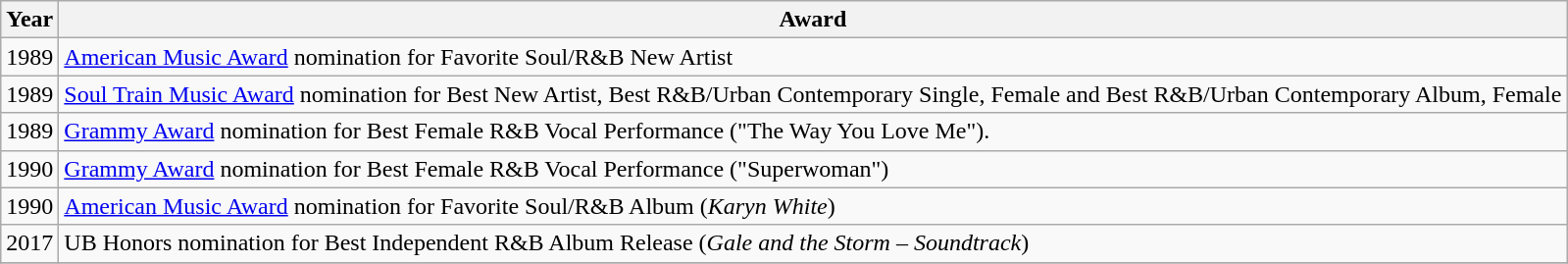<table class="wikitable">
<tr>
<th>Year</th>
<th>Award</th>
</tr>
<tr>
<td>1989</td>
<td><a href='#'>American Music Award</a> nomination for Favorite Soul/R&B New Artist</td>
</tr>
<tr>
<td>1989</td>
<td><a href='#'>Soul Train Music Award</a> nomination for Best New Artist, Best R&B/Urban Contemporary Single, Female and Best R&B/Urban Contemporary Album, Female</td>
</tr>
<tr>
<td>1989</td>
<td><a href='#'>Grammy Award</a> nomination for Best Female R&B Vocal Performance ("The Way You Love Me").</td>
</tr>
<tr>
<td>1990</td>
<td><a href='#'>Grammy Award</a> nomination for Best Female R&B Vocal Performance ("Superwoman")</td>
</tr>
<tr>
<td>1990</td>
<td><a href='#'>American Music Award</a> nomination for Favorite Soul/R&B Album (<em>Karyn White</em>)</td>
</tr>
<tr>
<td>2017</td>
<td>UB Honors nomination for Best Independent R&B Album Release (<em>Gale and the Storm – Soundtrack</em>)</td>
</tr>
<tr>
</tr>
</table>
